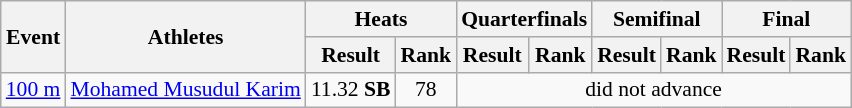<table class="wikitable" border="1" style="font-size:90%">
<tr>
<th rowspan="2">Event</th>
<th rowspan="2">Athletes</th>
<th colspan="2">Heats</th>
<th colspan="2">Quarterfinals</th>
<th colspan="2">Semifinal</th>
<th colspan="2">Final</th>
</tr>
<tr>
<th>Result</th>
<th>Rank</th>
<th>Result</th>
<th>Rank</th>
<th>Result</th>
<th>Rank</th>
<th>Result</th>
<th>Rank</th>
</tr>
<tr>
<td><a href='#'>100 m</a></td>
<td><a href='#'>Mohamed Musudul Karim</a></td>
<td align=center>11.32 <strong>SB</strong></td>
<td align=center>78</td>
<td align=center colspan=6>did not advance</td>
</tr>
</table>
